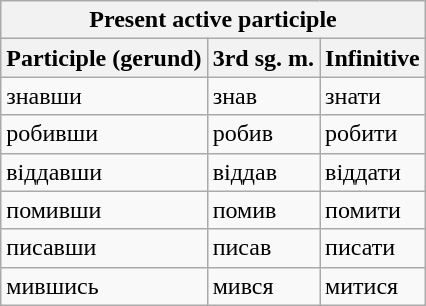<table class="wikitable" align="center">
<tr>
<th colspan="3">Present active participle</th>
</tr>
<tr>
<th>Participle (gerund)</th>
<th>3rd sg. m.</th>
<th>Infinitive</th>
</tr>
<tr>
<td>знав<span>ши</span></td>
<td>знав</td>
<td>знати</td>
</tr>
<tr>
<td>робив<span>ши</span></td>
<td>робив</td>
<td>робити</td>
</tr>
<tr>
<td>віддав<span>ши</span></td>
<td>віддав</td>
<td>віддати</td>
</tr>
<tr>
<td>помив<span>ши</span></td>
<td>помив</td>
<td>помити</td>
</tr>
<tr>
<td>писав<span>ши</span></td>
<td>писав</td>
<td>писати</td>
</tr>
<tr>
<td>мив<span>ши</span>сь</td>
<td>мився</td>
<td>митися</td>
</tr>
</table>
